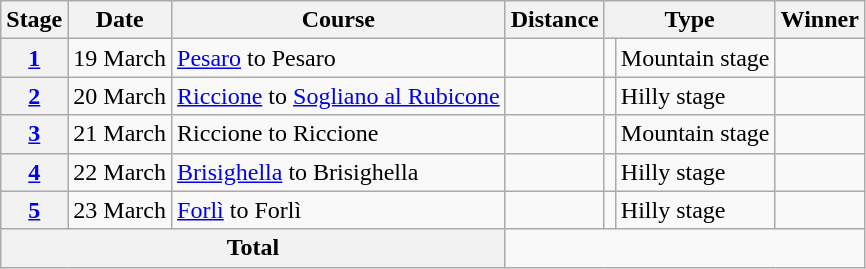<table class="wikitable">
<tr>
<th scope="col">Stage</th>
<th scope="col">Date</th>
<th scope="col">Course</th>
<th scope="col">Distance</th>
<th scope="col" colspan="2">Type</th>
<th scope="col">Winner</th>
</tr>
<tr>
<th scope="row"><a href='#'>1</a></th>
<td style="text-align:center;">19 March</td>
<td><a href='#'>Pesaro</a> to Pesaro</td>
<td style="text-align:center;"></td>
<td></td>
<td>Mountain stage</td>
<td></td>
</tr>
<tr>
<th scope="row"><a href='#'>2</a></th>
<td style="text-align:center;">20 March</td>
<td><a href='#'>Riccione</a> to <a href='#'>Sogliano al Rubicone</a></td>
<td style="text-align:center;"></td>
<td></td>
<td>Hilly stage</td>
<td></td>
</tr>
<tr>
<th scope="row"><a href='#'>3</a></th>
<td style="text-align:center;">21 March</td>
<td>Riccione to Riccione</td>
<td style="text-align:center;"></td>
<td></td>
<td>Mountain stage</td>
<td></td>
</tr>
<tr>
<th scope="row"><a href='#'>4</a></th>
<td style="text-align:center;">22 March</td>
<td><a href='#'>Brisighella</a> to Brisighella</td>
<td style="text-align:center;"></td>
<td></td>
<td>Hilly stage</td>
<td></td>
</tr>
<tr>
<th scope="row"><a href='#'>5</a></th>
<td style="text-align:center;">23 March</td>
<td><a href='#'>Forlì</a> to Forlì</td>
<td style="text-align:center;"></td>
<td></td>
<td>Hilly stage</td>
<td></td>
</tr>
<tr>
<th colspan="3">Total</th>
<td colspan="4" style="text-align:center;"></td>
</tr>
</table>
